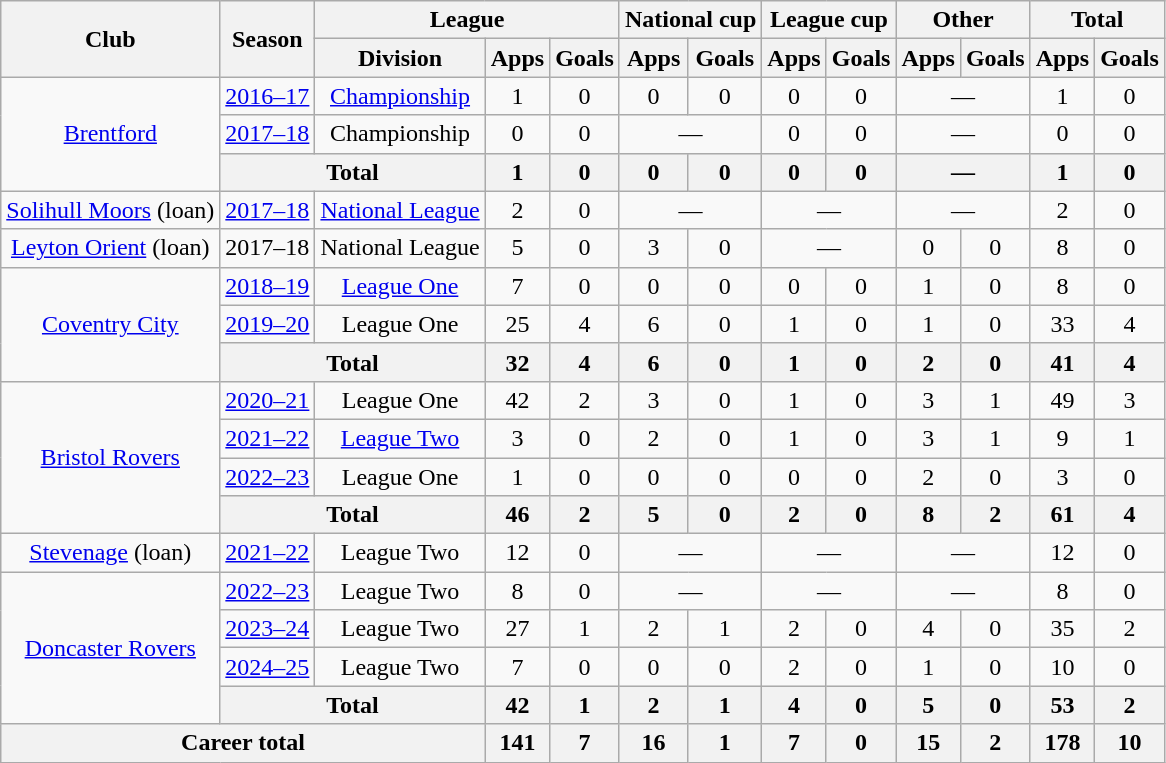<table class="wikitable" style="text-align: center;">
<tr>
<th rowspan="2">Club</th>
<th rowspan="2">Season</th>
<th colspan="3">League</th>
<th colspan="2">National cup</th>
<th colspan="2">League cup</th>
<th colspan="2">Other</th>
<th colspan="2">Total</th>
</tr>
<tr>
<th>Division</th>
<th>Apps</th>
<th>Goals</th>
<th>Apps</th>
<th>Goals</th>
<th>Apps</th>
<th>Goals</th>
<th>Apps</th>
<th>Goals</th>
<th>Apps</th>
<th>Goals</th>
</tr>
<tr>
<td rowspan="3"><a href='#'>Brentford</a></td>
<td><a href='#'>2016–17</a></td>
<td><a href='#'>Championship</a></td>
<td>1</td>
<td>0</td>
<td>0</td>
<td>0</td>
<td>0</td>
<td>0</td>
<td colspan="2">—</td>
<td>1</td>
<td>0</td>
</tr>
<tr>
<td><a href='#'>2017–18</a></td>
<td>Championship</td>
<td>0</td>
<td>0</td>
<td colspan="2">—</td>
<td>0</td>
<td>0</td>
<td colspan="2">—</td>
<td>0</td>
<td>0</td>
</tr>
<tr>
<th colspan="2">Total</th>
<th>1</th>
<th>0</th>
<th>0</th>
<th>0</th>
<th>0</th>
<th>0</th>
<th colspan="2">—</th>
<th>1</th>
<th>0</th>
</tr>
<tr>
<td><a href='#'>Solihull Moors</a> (loan)</td>
<td><a href='#'>2017–18</a></td>
<td><a href='#'>National League</a></td>
<td>2</td>
<td>0</td>
<td colspan="2">—</td>
<td colspan="2">—</td>
<td colspan="2">—</td>
<td>2</td>
<td>0</td>
</tr>
<tr>
<td><a href='#'>Leyton Orient</a> (loan)</td>
<td>2017–18</td>
<td>National League</td>
<td>5</td>
<td>0</td>
<td>3</td>
<td>0</td>
<td colspan="2">—</td>
<td>0</td>
<td>0</td>
<td>8</td>
<td>0</td>
</tr>
<tr>
<td rowspan=3><a href='#'>Coventry City</a></td>
<td><a href='#'>2018–19</a></td>
<td><a href='#'>League One</a></td>
<td>7</td>
<td>0</td>
<td>0</td>
<td>0</td>
<td>0</td>
<td>0</td>
<td>1</td>
<td>0</td>
<td>8</td>
<td>0</td>
</tr>
<tr>
<td><a href='#'>2019–20</a></td>
<td>League One</td>
<td>25</td>
<td>4</td>
<td>6</td>
<td>0</td>
<td>1</td>
<td>0</td>
<td>1</td>
<td>0</td>
<td>33</td>
<td>4</td>
</tr>
<tr>
<th colspan="2">Total</th>
<th>32</th>
<th>4</th>
<th>6</th>
<th>0</th>
<th>1</th>
<th>0</th>
<th>2</th>
<th>0</th>
<th>41</th>
<th>4</th>
</tr>
<tr>
<td rowspan="4"><a href='#'>Bristol Rovers</a></td>
<td><a href='#'>2020–21</a></td>
<td>League One</td>
<td>42</td>
<td>2</td>
<td>3</td>
<td>0</td>
<td>1</td>
<td>0</td>
<td>3</td>
<td>1</td>
<td>49</td>
<td>3</td>
</tr>
<tr>
<td><a href='#'>2021–22</a></td>
<td><a href='#'>League Two</a></td>
<td>3</td>
<td>0</td>
<td>2</td>
<td>0</td>
<td>1</td>
<td>0</td>
<td>3</td>
<td>1</td>
<td>9</td>
<td>1</td>
</tr>
<tr>
<td><a href='#'>2022–23</a></td>
<td>League One</td>
<td>1</td>
<td>0</td>
<td>0</td>
<td>0</td>
<td>0</td>
<td>0</td>
<td>2</td>
<td>0</td>
<td>3</td>
<td>0</td>
</tr>
<tr>
<th colspan="2">Total</th>
<th>46</th>
<th>2</th>
<th>5</th>
<th>0</th>
<th>2</th>
<th>0</th>
<th>8</th>
<th>2</th>
<th>61</th>
<th>4</th>
</tr>
<tr>
<td><a href='#'>Stevenage</a> (loan)</td>
<td><a href='#'>2021–22</a></td>
<td>League Two</td>
<td>12</td>
<td>0</td>
<td colspan="2">—</td>
<td colspan="2">—</td>
<td colspan="2">—</td>
<td>12</td>
<td>0</td>
</tr>
<tr>
<td rowspan="4"><a href='#'>Doncaster Rovers</a></td>
<td><a href='#'>2022–23</a></td>
<td>League Two</td>
<td>8</td>
<td>0</td>
<td colspan="2">—</td>
<td colspan="2">—</td>
<td colspan="2">—</td>
<td>8</td>
<td>0</td>
</tr>
<tr>
<td><a href='#'>2023–24</a></td>
<td>League Two</td>
<td>27</td>
<td>1</td>
<td>2</td>
<td>1</td>
<td>2</td>
<td>0</td>
<td>4</td>
<td>0</td>
<td>35</td>
<td>2</td>
</tr>
<tr>
<td><a href='#'>2024–25</a></td>
<td>League Two</td>
<td>7</td>
<td>0</td>
<td>0</td>
<td>0</td>
<td>2</td>
<td>0</td>
<td>1</td>
<td>0</td>
<td>10</td>
<td>0</td>
</tr>
<tr>
<th colspan="2">Total</th>
<th>42</th>
<th>1</th>
<th>2</th>
<th>1</th>
<th>4</th>
<th>0</th>
<th>5</th>
<th>0</th>
<th>53</th>
<th>2</th>
</tr>
<tr>
<th colspan="3">Career total</th>
<th>141</th>
<th>7</th>
<th>16</th>
<th>1</th>
<th>7</th>
<th>0</th>
<th>15</th>
<th>2</th>
<th>178</th>
<th>10</th>
</tr>
</table>
